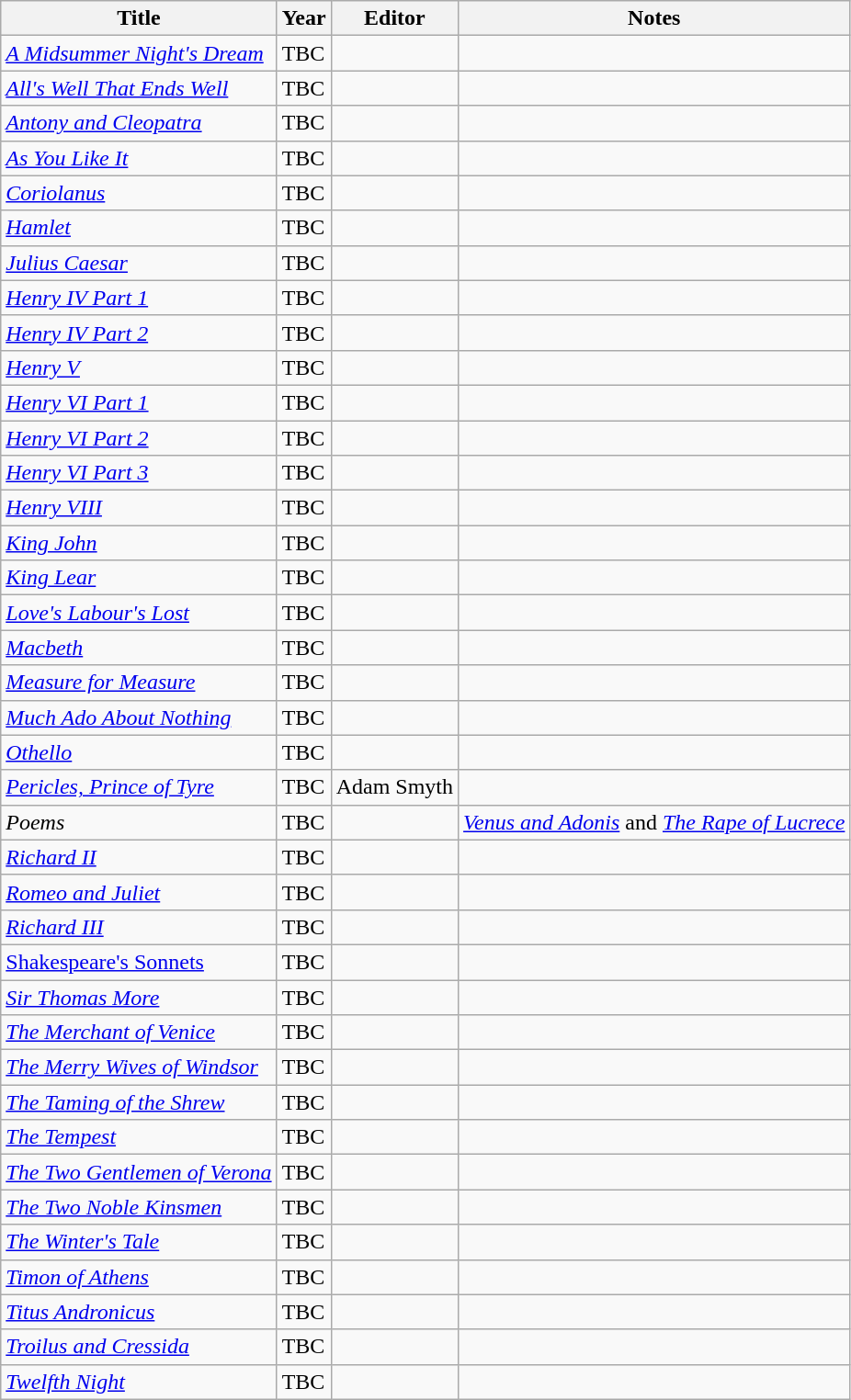<table class="wikitable sortable">
<tr>
<th scope="row">Title</th>
<th scope="row">Year</th>
<th scope="row">Editor</th>
<th scope="row">Notes</th>
</tr>
<tr>
<td style="white-space: nowrap"><em><a href='#'>A Midsummer Night's Dream</a></em></td>
<td>TBC</td>
<td></td>
<td></td>
</tr>
<tr>
<td style="white-space: nowrap"><em><a href='#'>All's Well That Ends Well</a></em></td>
<td>TBC</td>
<td></td>
<td></td>
</tr>
<tr>
<td style="white-space: nowrap"><em><a href='#'>Antony and Cleopatra</a></em></td>
<td>TBC</td>
<td></td>
<td></td>
</tr>
<tr>
<td style="white-space: nowrap"><em><a href='#'>As You Like It</a></em></td>
<td>TBC</td>
<td></td>
<td></td>
</tr>
<tr>
<td style="white-space: nowrap"><em><a href='#'>Coriolanus</a></em></td>
<td>TBC</td>
<td></td>
<td></td>
</tr>
<tr>
<td style="white-space: nowrap"><em><a href='#'>Hamlet</a></em></td>
<td>TBC</td>
<td></td>
<td></td>
</tr>
<tr>
<td style="white-space: nowrap"><em><a href='#'>Julius Caesar</a></em></td>
<td>TBC</td>
<td></td>
<td></td>
</tr>
<tr>
<td style="white-space: nowrap"><em><a href='#'>Henry IV Part 1</a></em></td>
<td>TBC</td>
<td></td>
<td></td>
</tr>
<tr>
<td style="white-space: nowrap"><em><a href='#'>Henry IV Part 2</a></em></td>
<td>TBC</td>
<td></td>
<td></td>
</tr>
<tr>
<td style="white-space: nowrap"><em><a href='#'>Henry V</a></em></td>
<td>TBC</td>
<td></td>
<td></td>
</tr>
<tr>
<td style="white-space: nowrap"><em><a href='#'>Henry VI Part 1</a></em></td>
<td>TBC</td>
<td></td>
<td></td>
</tr>
<tr>
<td style="white-space: nowrap"><em><a href='#'>Henry VI Part 2</a></em></td>
<td>TBC</td>
<td></td>
<td></td>
</tr>
<tr>
<td style="white-space: nowrap"><em><a href='#'>Henry VI Part 3</a></em></td>
<td>TBC</td>
<td></td>
<td></td>
</tr>
<tr>
<td style="white-space: nowrap"><em><a href='#'>Henry VIII</a></em></td>
<td>TBC</td>
<td></td>
<td></td>
</tr>
<tr>
<td style="white-space: nowrap"><em><a href='#'>King John</a></em></td>
<td>TBC</td>
<td></td>
<td></td>
</tr>
<tr>
<td style="white-space: nowrap"><em><a href='#'>King Lear</a></em></td>
<td>TBC</td>
<td></td>
<td></td>
</tr>
<tr>
<td style="white-space: nowrap"><em><a href='#'>Love's Labour's Lost</a></em></td>
<td>TBC</td>
<td></td>
<td></td>
</tr>
<tr>
<td style="white-space: nowrap"><em><a href='#'>Macbeth</a></em></td>
<td>TBC</td>
<td></td>
<td></td>
</tr>
<tr>
<td style="white-space: nowrap"><em><a href='#'>Measure for Measure</a></em></td>
<td>TBC</td>
<td></td>
<td></td>
</tr>
<tr>
<td style="white-space: nowrap"><em><a href='#'>Much Ado About Nothing</a></em></td>
<td>TBC</td>
<td></td>
<td></td>
</tr>
<tr>
<td style="white-space: nowrap"><em><a href='#'>Othello</a></em></td>
<td>TBC</td>
<td></td>
<td></td>
</tr>
<tr>
<td style="white-space: nowrap"><em><a href='#'>Pericles, Prince of Tyre</a></em></td>
<td>TBC</td>
<td>Adam Smyth</td>
<td></td>
</tr>
<tr>
<td style="white-space: nowrap"><em>Poems</em></td>
<td>TBC</td>
<td></td>
<td><em><a href='#'>Venus and Adonis</a></em> and <em><a href='#'>The Rape of Lucrece</a></em></td>
</tr>
<tr>
<td style="white-space: nowrap"><em><a href='#'>Richard II</a></em></td>
<td>TBC</td>
<td></td>
<td></td>
</tr>
<tr>
<td style="white-space: nowrap"><em><a href='#'>Romeo and Juliet</a></em></td>
<td>TBC</td>
<td></td>
<td></td>
</tr>
<tr>
<td style="white-space: nowrap"><em><a href='#'>Richard III</a></em></td>
<td>TBC</td>
<td></td>
<td></td>
</tr>
<tr>
<td style="white-space: nowrap"><a href='#'>Shakespeare's Sonnets</a></td>
<td>TBC</td>
<td></td>
<td></td>
</tr>
<tr>
<td style="white-space: nowrap"><em><a href='#'>Sir Thomas More</a></em></td>
<td>TBC</td>
<td></td>
<td></td>
</tr>
<tr>
<td style="white-space: nowrap"><em><a href='#'>The Merchant of Venice</a></em></td>
<td>TBC</td>
<td></td>
<td></td>
</tr>
<tr>
<td style="white-space: nowrap"><em><a href='#'>The Merry Wives of Windsor</a></em></td>
<td>TBC</td>
<td></td>
<td></td>
</tr>
<tr>
<td style="white-space: nowrap"><em><a href='#'>The Taming of the Shrew</a></em></td>
<td>TBC</td>
<td></td>
<td></td>
</tr>
<tr>
<td style="white-space: nowrap"><em><a href='#'>The Tempest</a></em></td>
<td>TBC</td>
<td></td>
<td></td>
</tr>
<tr>
<td style="white-space: nowrap"><em><a href='#'>The Two Gentlemen of Verona</a></em></td>
<td>TBC</td>
<td></td>
<td></td>
</tr>
<tr>
<td style="white-space: nowrap"><em><a href='#'>The Two Noble Kinsmen</a></em></td>
<td>TBC</td>
<td></td>
<td></td>
</tr>
<tr>
<td style="white-space: nowrap"><em><a href='#'>The Winter's Tale</a></em></td>
<td>TBC</td>
<td></td>
<td></td>
</tr>
<tr>
<td style="white-space: nowrap"><em><a href='#'>Timon of Athens</a></em></td>
<td>TBC</td>
<td></td>
<td></td>
</tr>
<tr>
<td style="white-space: nowrap"><em><a href='#'>Titus Andronicus</a></em></td>
<td>TBC</td>
<td></td>
<td></td>
</tr>
<tr>
<td style="white-space: nowrap"><em><a href='#'>Troilus and Cressida</a></em></td>
<td>TBC</td>
<td></td>
<td></td>
</tr>
<tr>
<td style="white-space: nowrap"><em><a href='#'>Twelfth Night</a></em></td>
<td>TBC</td>
<td></td>
<td></td>
</tr>
</table>
